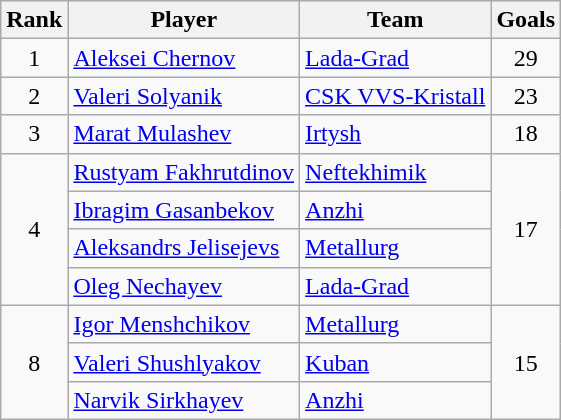<table class="wikitable">
<tr>
<th>Rank</th>
<th>Player</th>
<th>Team</th>
<th>Goals</th>
</tr>
<tr>
<td align=center>1</td>
<td> <a href='#'>Aleksei Chernov</a></td>
<td><a href='#'>Lada-Grad</a></td>
<td align=center>29</td>
</tr>
<tr>
<td align=center>2</td>
<td> <a href='#'>Valeri Solyanik</a></td>
<td><a href='#'>CSK VVS-Kristall</a></td>
<td align=center>23</td>
</tr>
<tr>
<td align=center>3</td>
<td> <a href='#'>Marat Mulashev</a></td>
<td><a href='#'>Irtysh</a></td>
<td align=center>18</td>
</tr>
<tr>
<td rowspan=4 align=center>4</td>
<td> <a href='#'>Rustyam Fakhrutdinov</a></td>
<td><a href='#'>Neftekhimik</a></td>
<td rowspan=4 align=center>17</td>
</tr>
<tr>
<td> <a href='#'>Ibragim Gasanbekov</a></td>
<td><a href='#'>Anzhi</a></td>
</tr>
<tr>
<td> <a href='#'>Aleksandrs Jelisejevs</a></td>
<td><a href='#'>Metallurg</a></td>
</tr>
<tr>
<td> <a href='#'>Oleg Nechayev</a></td>
<td><a href='#'>Lada-Grad</a></td>
</tr>
<tr>
<td rowspan=3 align=center>8</td>
<td> <a href='#'>Igor Menshchikov</a></td>
<td><a href='#'>Metallurg</a></td>
<td rowspan=3 align=center>15</td>
</tr>
<tr>
<td> <a href='#'>Valeri Shushlyakov</a></td>
<td><a href='#'>Kuban</a></td>
</tr>
<tr>
<td> <a href='#'>Narvik Sirkhayev</a></td>
<td><a href='#'>Anzhi</a></td>
</tr>
</table>
